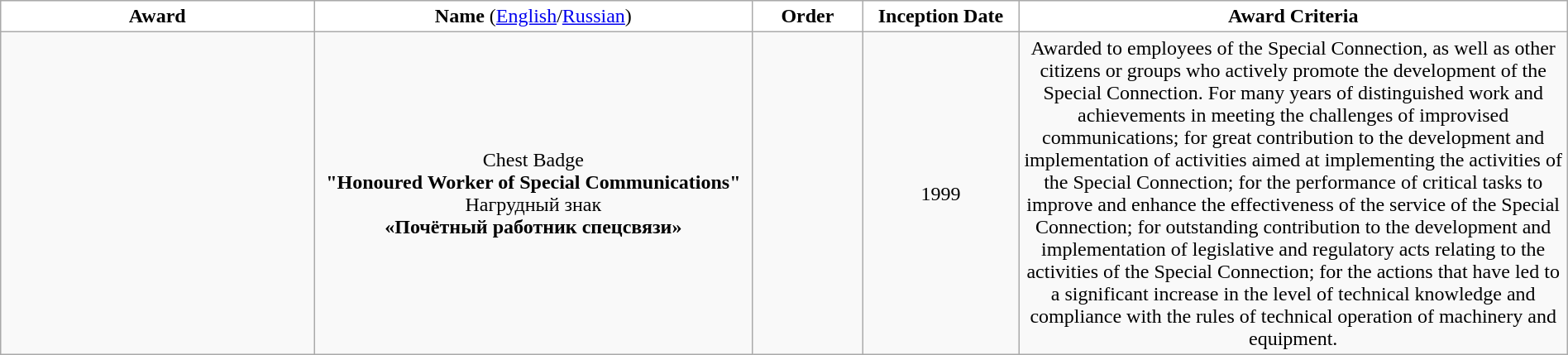<table class="wikitable sortable" width="100%">
<tr>
<td width="20%" bgcolor="#FFFFFF" style="text-align:center;"><strong>Award</strong></td>
<td width="28%" bgcolor="#FFFFFF" style="text-align:center;"><strong>Name</strong> (<a href='#'>English</a>/<a href='#'>Russian</a>)</td>
<td width="07%" bgcolor="#FFFFFF" style="text-align:center;"><strong>Order</strong></td>
<td width="10%" bgcolor="#FFFFFF" style="text-align:center;"><strong>Inception Date</strong></td>
<td width="35%" bgcolor="#FFFFFF" style="text-align:center;"><strong>Award Criteria</strong></td>
</tr>
<tr>
<td></td>
<td style="text-align:center;">Chest Badge<br><strong>"Honoured Worker of Special Communications"</strong><br>Нагрудный знак<br><strong>«Почётный работник спецсвязи»</strong></td>
<td></td>
<td style="text-align:center;">1999</td>
<td style="text-align:center;">Awarded to employees of the Special Connection, as well as other citizens or groups who actively promote the development of the Special Connection. For many years of distinguished work and achievements in meeting the challenges of improvised communications; for great contribution to the development and implementation of activities aimed at implementing the activities of the Special Connection; for the performance of critical tasks to improve and enhance the effectiveness of the service of the Special Connection; for outstanding contribution to the development and implementation of legislative and regulatory acts relating to the activities of the Special Connection; for the actions that have led to a significant increase in the level of technical knowledge and compliance with the rules of technical operation of machinery and equipment.</td>
</tr>
</table>
